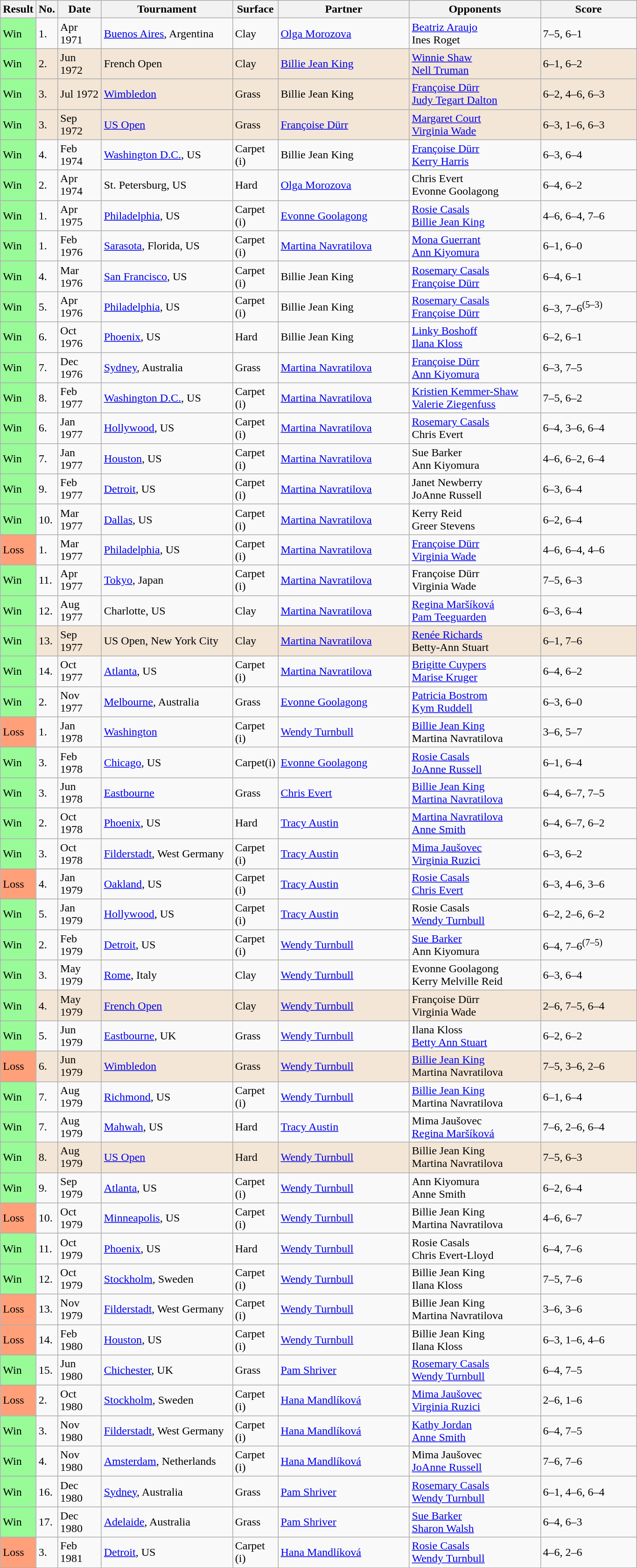<table class="sortable wikitable">
<tr>
<th>Result</th>
<th style="width:20px">No.</th>
<th style="width:55px">Date</th>
<th style="width:180px">Tournament</th>
<th style="width:50px">Surface</th>
<th style="width:180px">Partner</th>
<th style="width:180px">Opponents</th>
<th style="width:130px" class="unsortable">Score</th>
</tr>
<tr>
<td style="background:#98fb98;">Win</td>
<td>1.</td>
<td>Apr 1971</td>
<td><a href='#'>Buenos Aires</a>, Argentina</td>
<td>Clay</td>
<td> <a href='#'>Olga Morozova</a></td>
<td> <a href='#'>Beatriz Araujo</a><br> Ines Roget</td>
<td>7–5, 6–1</td>
</tr>
<tr style="background:#f3e6d7;">
<td style="background:#98fb98;">Win</td>
<td>2.</td>
<td>Jun 1972</td>
<td>French Open</td>
<td>Clay</td>
<td> <a href='#'>Billie Jean King</a></td>
<td> <a href='#'>Winnie Shaw</a><br> <a href='#'>Nell Truman</a></td>
<td>6–1, 6–2</td>
</tr>
<tr style="background:#f3e6d7;">
<td style="background:#98fb98;">Win</td>
<td>3.</td>
<td>Jul 1972</td>
<td><a href='#'>Wimbledon</a></td>
<td>Grass</td>
<td> Billie Jean King</td>
<td> <a href='#'>Françoise Dürr</a><br> <a href='#'>Judy Tegart Dalton</a></td>
<td>6–2, 4–6, 6–3</td>
</tr>
<tr style="background:#f3e6d7;">
<td style="background:#98fb98;">Win</td>
<td>3.</td>
<td>Sep 1972</td>
<td><a href='#'>US Open</a></td>
<td>Grass</td>
<td> <a href='#'>Françoise Dürr</a></td>
<td> <a href='#'>Margaret Court</a><br> <a href='#'>Virginia Wade</a></td>
<td>6–3, 1–6, 6–3</td>
</tr>
<tr>
<td style="background:#98fb98;">Win</td>
<td>4.</td>
<td>Feb 1974</td>
<td><a href='#'>Washington D.C.</a>, US</td>
<td>Carpet (i)</td>
<td> Billie Jean King</td>
<td> <a href='#'>Françoise Dürr</a><br> <a href='#'>Kerry Harris</a></td>
<td>6–3, 6–4</td>
</tr>
<tr>
<td style="background:#98fb98;">Win</td>
<td>2.</td>
<td>Apr 1974</td>
<td>St. Petersburg, US</td>
<td>Hard</td>
<td> <a href='#'>Olga Morozova</a></td>
<td> Chris Evert<br> Evonne Goolagong</td>
<td>6–4, 6–2</td>
</tr>
<tr>
<td style="background:#98fb98;">Win</td>
<td>1.</td>
<td>Apr 1975</td>
<td><a href='#'>Philadelphia</a>, US</td>
<td>Carpet (i)</td>
<td> <a href='#'>Evonne Goolagong</a></td>
<td> <a href='#'>Rosie Casals</a> <br>  <a href='#'>Billie Jean King</a></td>
<td>4–6, 6–4, 7–6</td>
</tr>
<tr>
<td style="background:#98fb98;">Win</td>
<td>1.</td>
<td>Feb 1976</td>
<td><a href='#'>Sarasota</a>, Florida, US</td>
<td>Carpet (i)</td>
<td> <a href='#'>Martina Navratilova</a></td>
<td> <a href='#'>Mona Guerrant</a><br> <a href='#'>Ann Kiyomura</a></td>
<td>6–1, 6–0</td>
</tr>
<tr>
<td style="background:#98fb98;">Win</td>
<td>4.</td>
<td>Mar 1976</td>
<td><a href='#'>San Francisco</a>, US</td>
<td>Carpet (i)</td>
<td> Billie Jean King</td>
<td> <a href='#'>Rosemary Casals</a><br> <a href='#'>Françoise Dürr</a></td>
<td>6–4, 6–1</td>
</tr>
<tr>
<td style="background:#98fb98;">Win</td>
<td>5.</td>
<td>Apr 1976</td>
<td><a href='#'>Philadelphia</a>, US</td>
<td>Carpet (i)</td>
<td> Billie Jean King</td>
<td> <a href='#'>Rosemary Casals</a><br> <a href='#'>Françoise Dürr</a></td>
<td>6–3, 7–6<sup>(5–3)</sup></td>
</tr>
<tr>
<td style="background:#98fb98;">Win</td>
<td>6.</td>
<td>Oct 1976</td>
<td><a href='#'>Phoenix</a>, US</td>
<td>Hard</td>
<td> Billie Jean King</td>
<td> <a href='#'>Linky Boshoff</a><br> <a href='#'>Ilana Kloss</a></td>
<td>6–2, 6–1</td>
</tr>
<tr>
<td style="background:#98fb98;">Win</td>
<td>7.</td>
<td>Dec 1976</td>
<td><a href='#'>Sydney</a>, Australia</td>
<td>Grass</td>
<td> <a href='#'>Martina Navratilova</a></td>
<td> <a href='#'>Françoise Dürr</a><br> <a href='#'>Ann Kiyomura</a></td>
<td>6–3, 7–5</td>
</tr>
<tr>
<td style="background:#98fb98;">Win</td>
<td>8.</td>
<td>Feb 1977</td>
<td><a href='#'>Washington D.C.</a>, US</td>
<td>Carpet (i)</td>
<td> <a href='#'>Martina Navratilova</a></td>
<td> <a href='#'>Kristien Kemmer-Shaw</a><br> <a href='#'>Valerie Ziegenfuss</a></td>
<td>7–5, 6–2</td>
</tr>
<tr>
<td style="background:#98fb98;">Win</td>
<td>6.</td>
<td>Jan 1977</td>
<td><a href='#'>Hollywood</a>, US</td>
<td>Carpet (i)</td>
<td> <a href='#'>Martina Navratilova</a></td>
<td> <a href='#'>Rosemary Casals</a><br> Chris Evert</td>
<td>6–4, 3–6, 6–4</td>
</tr>
<tr>
<td style="background:#98fb98;">Win</td>
<td>7.</td>
<td>Jan 1977</td>
<td><a href='#'>Houston</a>, US</td>
<td>Carpet (i)</td>
<td> <a href='#'>Martina Navratilova</a></td>
<td> Sue Barker<br> Ann Kiyomura</td>
<td>4–6, 6–2, 6–4</td>
</tr>
<tr>
<td style="background:#98fb98;">Win</td>
<td>9.</td>
<td>Feb 1977</td>
<td><a href='#'>Detroit</a>, US</td>
<td>Carpet (i)</td>
<td> <a href='#'>Martina Navratilova</a></td>
<td> Janet Newberry<br> JoAnne Russell</td>
<td>6–3, 6–4</td>
</tr>
<tr>
<td style="background:#98fb98;">Win</td>
<td>10.</td>
<td>Mar 1977</td>
<td><a href='#'>Dallas</a>, US</td>
<td>Carpet (i)</td>
<td> <a href='#'>Martina Navratilova</a></td>
<td> Kerry Reid<br> Greer Stevens</td>
<td>6–2, 6–4</td>
</tr>
<tr>
<td style="background:#ffa07a;">Loss</td>
<td>1.</td>
<td>Mar 1977</td>
<td><a href='#'>Philadelphia</a>, US</td>
<td>Carpet (i)</td>
<td> <a href='#'>Martina Navratilova</a></td>
<td> <a href='#'>Françoise Dürr</a><br> <a href='#'>Virginia Wade</a></td>
<td>4–6, 6–4, 4–6</td>
</tr>
<tr>
<td style="background:#98fb98;">Win</td>
<td>11.</td>
<td>Apr 1977</td>
<td><a href='#'>Tokyo</a>, Japan</td>
<td>Carpet (i)</td>
<td> <a href='#'>Martina Navratilova</a></td>
<td> Françoise Dürr<br> Virginia Wade</td>
<td>7–5, 6–3</td>
</tr>
<tr>
<td style="background:#98fb98;">Win</td>
<td>12.</td>
<td>Aug 1977</td>
<td>Charlotte, US</td>
<td>Clay</td>
<td> <a href='#'>Martina Navratilova</a></td>
<td> <a href='#'>Regina Maršíková</a><br> <a href='#'>Pam Teeguarden</a></td>
<td>6–3, 6–4</td>
</tr>
<tr style="background:#f3e6d7;">
<td style="background:#98fb98;">Win</td>
<td>13.</td>
<td>Sep 1977</td>
<td>US Open, New York City</td>
<td>Clay</td>
<td> <a href='#'>Martina Navratilova</a></td>
<td> <a href='#'>Renée Richards</a><br> Betty-Ann Stuart</td>
<td>6–1, 7–6</td>
</tr>
<tr>
<td style="background:#98fb98;">Win</td>
<td>14.</td>
<td>Oct 1977</td>
<td><a href='#'>Atlanta</a>, US</td>
<td>Carpet (i)</td>
<td> <a href='#'>Martina Navratilova</a></td>
<td> <a href='#'>Brigitte Cuypers</a><br> <a href='#'>Marise Kruger</a></td>
<td>6–4, 6–2</td>
</tr>
<tr>
<td style="background:#98fb98;">Win</td>
<td>2.</td>
<td>Nov 1977</td>
<td><a href='#'>Melbourne</a>, Australia</td>
<td>Grass</td>
<td> <a href='#'>Evonne Goolagong</a></td>
<td> <a href='#'>Patricia Bostrom</a> <br>  <a href='#'>Kym Ruddell</a></td>
<td>6–3, 6–0</td>
</tr>
<tr>
<td style="background:#ffa07a;">Loss</td>
<td>1.</td>
<td>Jan 1978</td>
<td><a href='#'>Washington</a></td>
<td>Carpet (i)</td>
<td> <a href='#'>Wendy Turnbull</a></td>
<td> <a href='#'>Billie Jean King</a> <br>  Martina Navratilova</td>
<td>3–6, 5–7</td>
</tr>
<tr>
<td style="background:#98fb98;">Win</td>
<td>3.</td>
<td>Feb 1978</td>
<td><a href='#'>Chicago</a>, US</td>
<td>Carpet(i)</td>
<td> <a href='#'>Evonne Goolagong</a></td>
<td> <a href='#'>Rosie Casals</a> <br>  <a href='#'>JoAnne Russell</a></td>
<td>6–1, 6–4</td>
</tr>
<tr>
<td style="background:#98fb98;">Win</td>
<td>3.</td>
<td>Jun 1978</td>
<td><a href='#'>Eastbourne</a></td>
<td>Grass</td>
<td> <a href='#'>Chris Evert</a></td>
<td> <a href='#'>Billie Jean King</a> <br>  <a href='#'>Martina Navratilova</a></td>
<td>6–4, 6–7, 7–5</td>
</tr>
<tr>
<td style="background:#98fb98;">Win</td>
<td>2.</td>
<td>Oct 1978</td>
<td><a href='#'>Phoenix</a>, US</td>
<td>Hard</td>
<td> <a href='#'>Tracy Austin</a></td>
<td> <a href='#'>Martina Navratilova</a> <br>  <a href='#'>Anne Smith</a></td>
<td>6–4, 6–7, 6–2</td>
</tr>
<tr>
<td style="background:#98fb98;">Win</td>
<td>3.</td>
<td>Oct 1978</td>
<td><a href='#'>Filderstadt</a>, West Germany</td>
<td>Carpet (i)</td>
<td> <a href='#'>Tracy Austin</a></td>
<td> <a href='#'>Mima Jaušovec</a> <br>  <a href='#'>Virginia Ruzici</a></td>
<td>6–3, 6–2</td>
</tr>
<tr>
<td style="background:#ffa07a;">Loss</td>
<td>4.</td>
<td>Jan 1979</td>
<td><a href='#'>Oakland</a>, US</td>
<td>Carpet (i)</td>
<td> <a href='#'>Tracy Austin</a></td>
<td> <a href='#'>Rosie Casals</a> <br>  <a href='#'>Chris Evert</a></td>
<td>6–3, 4–6, 3–6</td>
</tr>
<tr>
<td style="background:#98fb98;">Win</td>
<td>5.</td>
<td>Jan 1979</td>
<td><a href='#'>Hollywood</a>, US</td>
<td>Carpet (i)</td>
<td> <a href='#'>Tracy Austin</a></td>
<td> Rosie Casals <br>  <a href='#'>Wendy Turnbull</a></td>
<td>6–2, 2–6, 6–2</td>
</tr>
<tr>
<td style="background:#98fb98;">Win</td>
<td>2.</td>
<td>Feb 1979</td>
<td><a href='#'>Detroit</a>, US</td>
<td>Carpet (i)</td>
<td> <a href='#'>Wendy Turnbull</a></td>
<td> <a href='#'>Sue Barker</a> <br>  Ann Kiyomura</td>
<td>6–4, 7–6<sup>(7–5)</sup></td>
</tr>
<tr>
<td style="background:#98fb98;">Win</td>
<td>3.</td>
<td>May 1979</td>
<td><a href='#'>Rome</a>, Italy</td>
<td>Clay</td>
<td> <a href='#'>Wendy Turnbull</a></td>
<td> Evonne Goolagong <br>  Kerry Melville Reid</td>
<td>6–3, 6–4</td>
</tr>
<tr style="background:#f3e6d7;">
<td style="background:#98fb98;">Win</td>
<td>4.</td>
<td>May 1979</td>
<td><a href='#'>French Open</a></td>
<td>Clay</td>
<td> <a href='#'>Wendy Turnbull</a></td>
<td> Françoise Dürr <br>  Virginia Wade</td>
<td>2–6, 7–5, 6–4</td>
</tr>
<tr>
<td style="background:#98fb98;">Win</td>
<td>5.</td>
<td>Jun 1979</td>
<td><a href='#'>Eastbourne</a>, UK</td>
<td>Grass</td>
<td> <a href='#'>Wendy Turnbull</a></td>
<td> Ilana Kloss <br>  <a href='#'>Betty Ann Stuart</a></td>
<td>6–2, 6–2</td>
</tr>
<tr style="background:#f3e6d7;">
<td style="background:#ffa07a;">Loss</td>
<td>6.</td>
<td>Jun 1979</td>
<td><a href='#'>Wimbledon</a></td>
<td>Grass</td>
<td> <a href='#'>Wendy Turnbull</a></td>
<td> <a href='#'>Billie Jean King</a> <br>  Martina Navratilova</td>
<td>7–5, 3–6, 2–6</td>
</tr>
<tr>
<td style="background:#98fb98;">Win</td>
<td>7.</td>
<td>Aug 1979</td>
<td><a href='#'>Richmond</a>, US</td>
<td>Carpet (i)</td>
<td> <a href='#'>Wendy Turnbull</a></td>
<td> <a href='#'>Billie Jean King</a> <br>  Martina Navratilova</td>
<td>6–1, 6–4</td>
</tr>
<tr>
<td style="background:#98fb98;">Win</td>
<td>7.</td>
<td>Aug 1979</td>
<td><a href='#'>Mahwah</a>, US</td>
<td>Hard</td>
<td> <a href='#'>Tracy Austin</a></td>
<td> Mima Jaušovec <br>  <a href='#'>Regina Maršíková</a></td>
<td>7–6, 2–6, 6–4</td>
</tr>
<tr style="background:#f3e6d7;">
<td style="background:#98fb98;">Win</td>
<td>8.</td>
<td>Aug 1979</td>
<td><a href='#'>US Open</a></td>
<td>Hard</td>
<td> <a href='#'>Wendy Turnbull</a></td>
<td> Billie Jean King <br>  Martina Navratilova</td>
<td>7–5, 6–3</td>
</tr>
<tr>
<td style="background:#98fb98;">Win</td>
<td>9.</td>
<td>Sep 1979</td>
<td><a href='#'>Atlanta</a>, US</td>
<td>Carpet (i)</td>
<td> <a href='#'>Wendy Turnbull</a></td>
<td> Ann Kiyomura <br>  Anne Smith</td>
<td>6–2, 6–4</td>
</tr>
<tr>
<td style="background:#ffa07a;">Loss</td>
<td>10.</td>
<td>Oct 1979</td>
<td><a href='#'>Minneapolis</a>, US</td>
<td>Carpet (i)</td>
<td> <a href='#'>Wendy Turnbull</a></td>
<td> Billie Jean King <br>  Martina Navratilova</td>
<td>4–6, 6–7</td>
</tr>
<tr>
<td style="background:#98fb98;">Win</td>
<td>11.</td>
<td>Oct 1979</td>
<td><a href='#'>Phoenix</a>, US</td>
<td>Hard</td>
<td> <a href='#'>Wendy Turnbull</a></td>
<td> Rosie Casals <br>  Chris Evert-Lloyd</td>
<td>6–4, 7–6</td>
</tr>
<tr>
<td style="background:#98fb98;">Win</td>
<td>12.</td>
<td>Oct 1979</td>
<td><a href='#'>Stockholm</a>, Sweden</td>
<td>Carpet (i)</td>
<td> <a href='#'>Wendy Turnbull</a></td>
<td> Billie Jean King <br>  Ilana Kloss</td>
<td>7–5, 7–6</td>
</tr>
<tr>
<td style="background:#ffa07a;">Loss</td>
<td>13.</td>
<td>Nov 1979</td>
<td><a href='#'>Filderstadt</a>, West Germany</td>
<td>Carpet (i)</td>
<td> <a href='#'>Wendy Turnbull</a></td>
<td> Billie Jean King <br>  Martina Navratilova</td>
<td>3–6, 3–6</td>
</tr>
<tr>
<td style="background:#ffa07a;">Loss</td>
<td>14.</td>
<td>Feb 1980</td>
<td><a href='#'>Houston</a>, US</td>
<td>Carpet (i)</td>
<td> <a href='#'>Wendy Turnbull</a></td>
<td> Billie Jean King <br>  Ilana Kloss</td>
<td>6–3, 1–6, 4–6</td>
</tr>
<tr>
<td style="background:#98fb98;">Win</td>
<td>15.</td>
<td>Jun 1980</td>
<td><a href='#'>Chichester</a>, UK</td>
<td>Grass</td>
<td> <a href='#'>Pam Shriver</a></td>
<td> <a href='#'>Rosemary Casals</a><br> <a href='#'>Wendy Turnbull</a></td>
<td>6–4, 7–5</td>
</tr>
<tr>
<td style="background:#ffa07a;">Loss</td>
<td>2.</td>
<td>Oct 1980</td>
<td><a href='#'>Stockholm</a>, Sweden</td>
<td>Carpet (i)</td>
<td> <a href='#'>Hana Mandlíková</a></td>
<td> <a href='#'>Mima Jaušovec</a> <br>  <a href='#'>Virginia Ruzici</a></td>
<td>2–6, 1–6</td>
</tr>
<tr>
<td style="background:#98fb98;">Win</td>
<td>3.</td>
<td>Nov 1980</td>
<td><a href='#'>Filderstadt</a>, West Germany</td>
<td>Carpet (i)</td>
<td> <a href='#'>Hana Mandlíková</a></td>
<td> <a href='#'>Kathy Jordan</a> <br>  <a href='#'>Anne Smith</a></td>
<td>6–4, 7–5</td>
</tr>
<tr>
<td style="background:#98fb98;">Win</td>
<td>4.</td>
<td>Nov 1980</td>
<td><a href='#'>Amsterdam</a>, Netherlands</td>
<td>Carpet (i)</td>
<td> <a href='#'>Hana Mandlíková</a></td>
<td> Mima Jaušovec <br>  <a href='#'>JoAnne Russell</a></td>
<td>7–6, 7–6</td>
</tr>
<tr>
<td style="background:#98fb98;">Win</td>
<td>16.</td>
<td>Dec 1980</td>
<td><a href='#'>Sydney</a>, Australia</td>
<td>Grass</td>
<td> <a href='#'>Pam Shriver</a></td>
<td> <a href='#'>Rosemary Casals</a><br> <a href='#'>Wendy Turnbull</a></td>
<td>6–1, 4–6, 6–4</td>
</tr>
<tr>
<td style="background:#98fb98;">Win</td>
<td>17.</td>
<td>Dec 1980</td>
<td><a href='#'>Adelaide</a>, Australia</td>
<td>Grass</td>
<td> <a href='#'>Pam Shriver</a></td>
<td> <a href='#'>Sue Barker</a><br> <a href='#'>Sharon Walsh</a></td>
<td>6–4, 6–3</td>
</tr>
<tr>
<td style="background:#ffa07a;">Loss</td>
<td>3.</td>
<td>Feb 1981</td>
<td><a href='#'>Detroit</a>, US</td>
<td>Carpet (i)</td>
<td> <a href='#'>Hana Mandlíková</a></td>
<td> <a href='#'>Rosie Casals</a> <br>  <a href='#'>Wendy Turnbull</a></td>
<td>4–6, 2–6</td>
</tr>
</table>
